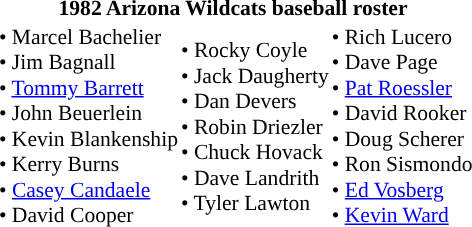<table class="toccolours" style="border-collapse:collapse; font-size:90%;">
<tr>
<th colspan="9">1982 Arizona Wildcats baseball roster</th>
</tr>
<tr>
<td width="03"> </td>
<td valign="top"></td>
<td>• Marcel Bachelier<br>• Jim Bagnall<br>• <a href='#'>Tommy Barrett</a><br>• John Beuerlein<br>• Kevin Blankenship<br>• Kerry Burns<br>• <a href='#'>Casey Candaele</a><br>• David Cooper</td>
<td>• Rocky Coyle<br>• Jack Daugherty<br>• Dan Devers<br>• Robin Driezler<br>• Chuck Hovack<br>• Dave Landrith<br>• Tyler Lawton</td>
<td>• Rich Lucero<br>• Dave Page<br>• <a href='#'>Pat Roessler</a><br>• David Rooker<br>• Doug Scherer<br>• Ron Sismondo<br>• <a href='#'>Ed Vosberg</a><br>• <a href='#'>Kevin Ward</a></td>
<td></td>
<td></td>
</tr>
</table>
